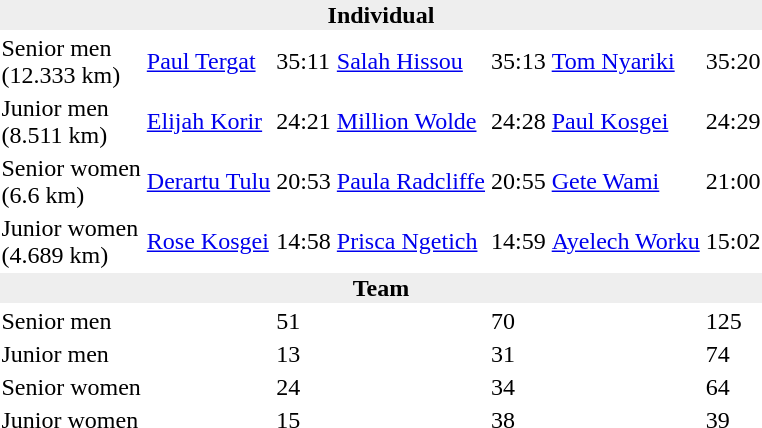<table>
<tr>
<td colspan=7 bgcolor=#eeeeee style=text-align:center;><strong>Individual</strong></td>
</tr>
<tr>
<td>Senior men<br>(12.333 km)</td>
<td><a href='#'>Paul Tergat</a><br></td>
<td>35:11</td>
<td><a href='#'>Salah Hissou</a><br></td>
<td>35:13</td>
<td><a href='#'>Tom Nyariki</a><br></td>
<td>35:20</td>
</tr>
<tr>
<td>Junior men<br>(8.511 km)</td>
<td><a href='#'>Elijah Korir</a><br></td>
<td>24:21</td>
<td><a href='#'>Million Wolde</a><br></td>
<td>24:28</td>
<td><a href='#'>Paul Kosgei</a><br></td>
<td>24:29</td>
</tr>
<tr>
<td>Senior women<br>(6.6 km)</td>
<td><a href='#'>Derartu Tulu</a><br></td>
<td>20:53</td>
<td><a href='#'>Paula Radcliffe</a><br></td>
<td>20:55</td>
<td><a href='#'>Gete Wami</a><br></td>
<td>21:00</td>
</tr>
<tr>
<td>Junior women<br>(4.689 km)</td>
<td><a href='#'>Rose Kosgei</a><br></td>
<td>14:58</td>
<td><a href='#'>Prisca Ngetich</a><br></td>
<td>14:59</td>
<td><a href='#'>Ayelech Worku</a><br></td>
<td>15:02</td>
</tr>
<tr>
<td colspan=7 bgcolor=#eeeeee style=text-align:center;><strong>Team</strong></td>
</tr>
<tr>
<td>Senior men</td>
<td></td>
<td>51</td>
<td></td>
<td>70</td>
<td></td>
<td>125</td>
</tr>
<tr>
<td>Junior men</td>
<td></td>
<td>13</td>
<td></td>
<td>31</td>
<td></td>
<td>74</td>
</tr>
<tr>
<td>Senior women</td>
<td></td>
<td>24</td>
<td></td>
<td>34</td>
<td></td>
<td>64</td>
</tr>
<tr>
<td>Junior women</td>
<td></td>
<td>15</td>
<td></td>
<td>38</td>
<td></td>
<td>39</td>
</tr>
</table>
